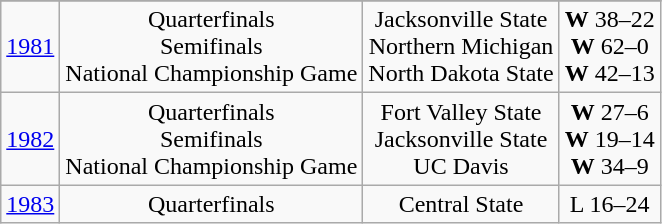<table class="wikitable" style="text-align:center;">
<tr>
</tr>
<tr>
<td><a href='#'>1981</a></td>
<td>Quarterfinals<br>Semifinals<br>National Championship Game</td>
<td>Jacksonville State<br>Northern Michigan<br>North Dakota State</td>
<td><strong>W</strong> 38–22<br><strong>W</strong> 62–0<br><strong>W</strong> 42–13</td>
</tr>
<tr style="text-align:center;">
<td><a href='#'>1982</a></td>
<td>Quarterfinals<br>Semifinals<br>National Championship Game</td>
<td>Fort Valley State<br>Jacksonville State<br>UC Davis</td>
<td><strong>W</strong> 27–6<br><strong>W</strong> 19–14<br><strong>W</strong> 34–9</td>
</tr>
<tr style="text-align:center;">
<td><a href='#'>1983</a></td>
<td>Quarterfinals</td>
<td>Central State</td>
<td>L 16–24</td>
</tr>
</table>
